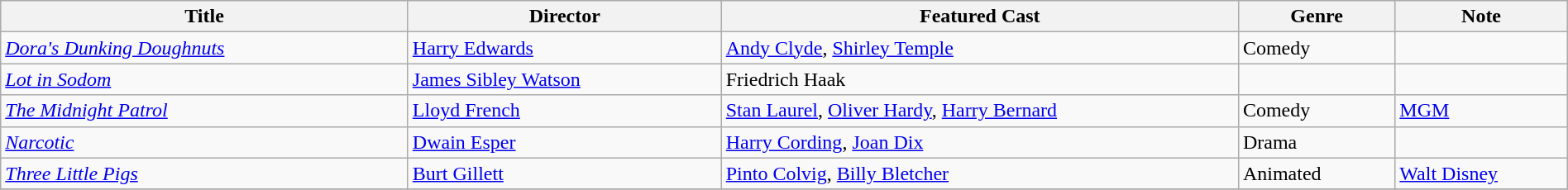<table class="wikitable" style="width:100%;">
<tr>
<th style="width:26%;">Title</th>
<th style="width:20%;">Director</th>
<th style="width:33%;">Featured Cast</th>
<th style="width:10%;">Genre</th>
<th style="width:11%;">Note</th>
</tr>
<tr>
<td><em><a href='#'>Dora's Dunking Doughnuts</a></em></td>
<td><a href='#'>Harry Edwards</a></td>
<td><a href='#'>Andy Clyde</a>, <a href='#'>Shirley Temple</a></td>
<td>Comedy</td>
<td></td>
</tr>
<tr>
<td><em><a href='#'>Lot in Sodom</a></em></td>
<td><a href='#'>James Sibley Watson</a></td>
<td>Friedrich Haak</td>
<td></td>
<td></td>
</tr>
<tr>
<td><em><a href='#'>The Midnight Patrol</a></em></td>
<td><a href='#'>Lloyd French</a></td>
<td><a href='#'>Stan Laurel</a>, <a href='#'>Oliver Hardy</a>, <a href='#'>Harry Bernard</a></td>
<td>Comedy</td>
<td><a href='#'>MGM</a></td>
</tr>
<tr>
<td><em><a href='#'>Narcotic</a></em></td>
<td><a href='#'>Dwain Esper</a></td>
<td><a href='#'>Harry Cording</a>, <a href='#'>Joan Dix</a></td>
<td>Drama</td>
<td></td>
</tr>
<tr>
<td><em><a href='#'>Three Little Pigs</a></em></td>
<td><a href='#'>Burt Gillett</a></td>
<td><a href='#'>Pinto Colvig</a>, <a href='#'>Billy Bletcher</a></td>
<td>Animated</td>
<td><a href='#'>Walt Disney</a></td>
</tr>
<tr>
</tr>
</table>
